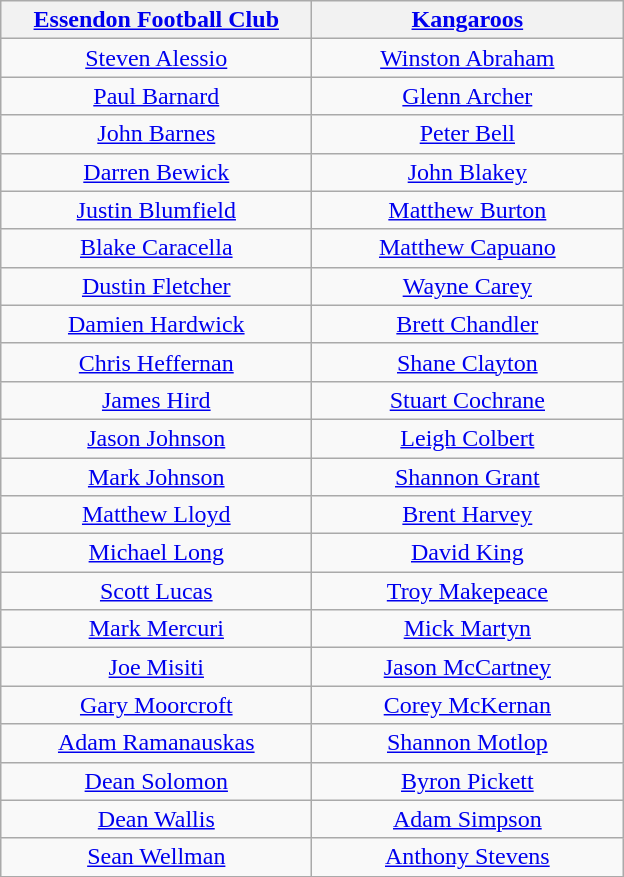<table class="wikitable" style="margin 1em auto 1em auto">
<tr>
<th width="200"><a href='#'>Essendon Football Club</a></th>
<th width="200"><a href='#'>Kangaroos</a></th>
</tr>
<tr>
<td align="center" colspan="1"><a href='#'>Steven Alessio</a></td>
<td align="center" colspan="1"><a href='#'>Winston Abraham</a></td>
</tr>
<tr>
<td align="center" colspan="1"><a href='#'>Paul Barnard</a></td>
<td align="center" colspan="1"><a href='#'>Glenn Archer</a></td>
</tr>
<tr>
<td align="center" colspan="1"><a href='#'>John Barnes</a></td>
<td align="center" colspan="1"><a href='#'>Peter Bell</a></td>
</tr>
<tr>
<td align="center" colspan="1"><a href='#'>Darren Bewick</a></td>
<td align="center" colspan="1"><a href='#'>John Blakey</a></td>
</tr>
<tr>
<td align="center" colspan="1"><a href='#'>Justin Blumfield</a></td>
<td align="center" colspan="1"><a href='#'>Matthew Burton</a></td>
</tr>
<tr>
<td align="center" colspan="1"><a href='#'>Blake Caracella</a></td>
<td align="center" colspan="1"><a href='#'>Matthew Capuano</a></td>
</tr>
<tr>
<td align="center" colspan="1"><a href='#'>Dustin Fletcher</a></td>
<td align="center" colspan="1"><a href='#'>Wayne Carey</a></td>
</tr>
<tr>
<td align="center" colspan="1"><a href='#'>Damien Hardwick</a></td>
<td align="center" colspan="1"><a href='#'>Brett Chandler</a></td>
</tr>
<tr>
<td align="center" colspan="1"><a href='#'>Chris Heffernan</a></td>
<td align="center" colspan="1"><a href='#'>Shane Clayton</a></td>
</tr>
<tr>
<td align="center" colspan="1"><a href='#'>James Hird</a></td>
<td align="center" colspan="1"><a href='#'>Stuart Cochrane</a></td>
</tr>
<tr>
<td align="center" colspan="1"><a href='#'>Jason Johnson</a></td>
<td align="center" colspan="1"><a href='#'>Leigh Colbert</a></td>
</tr>
<tr>
<td align="center" colspan="1"><a href='#'>Mark Johnson</a></td>
<td align="center" colspan="1"><a href='#'>Shannon Grant</a></td>
</tr>
<tr>
<td align="center" colspan="1"><a href='#'>Matthew Lloyd</a></td>
<td align="center" colspan="1"><a href='#'>Brent Harvey</a></td>
</tr>
<tr>
<td align="center" colspan="1"><a href='#'>Michael Long</a></td>
<td align="center" colspan="1"><a href='#'>David King</a></td>
</tr>
<tr>
<td align="center" colspan="1"><a href='#'>Scott Lucas</a></td>
<td align="center" colspan="1"><a href='#'>Troy Makepeace</a></td>
</tr>
<tr>
<td align="center" colspan="1"><a href='#'>Mark Mercuri</a></td>
<td align="center" colspan="1"><a href='#'>Mick Martyn</a></td>
</tr>
<tr>
<td align="center" colspan="1"><a href='#'>Joe Misiti</a></td>
<td align="center" colspan="1"><a href='#'>Jason McCartney</a></td>
</tr>
<tr>
<td align="center" colspan="1"><a href='#'>Gary Moorcroft</a></td>
<td align="center" colspan="1"><a href='#'>Corey McKernan</a></td>
</tr>
<tr>
<td align="center" colspan="1"><a href='#'>Adam Ramanauskas</a></td>
<td align="center" colspan="1"><a href='#'>Shannon Motlop</a></td>
</tr>
<tr>
<td align="center" colspan="1"><a href='#'>Dean Solomon</a></td>
<td align="center" colspan="1"><a href='#'>Byron Pickett</a></td>
</tr>
<tr>
<td align="center" colspan="1"><a href='#'>Dean Wallis</a></td>
<td align="center" colspan="1"><a href='#'>Adam Simpson</a></td>
</tr>
<tr>
<td align="center" colspan="1"><a href='#'>Sean Wellman</a></td>
<td align="center" colspan="1"><a href='#'>Anthony Stevens</a></td>
</tr>
</table>
